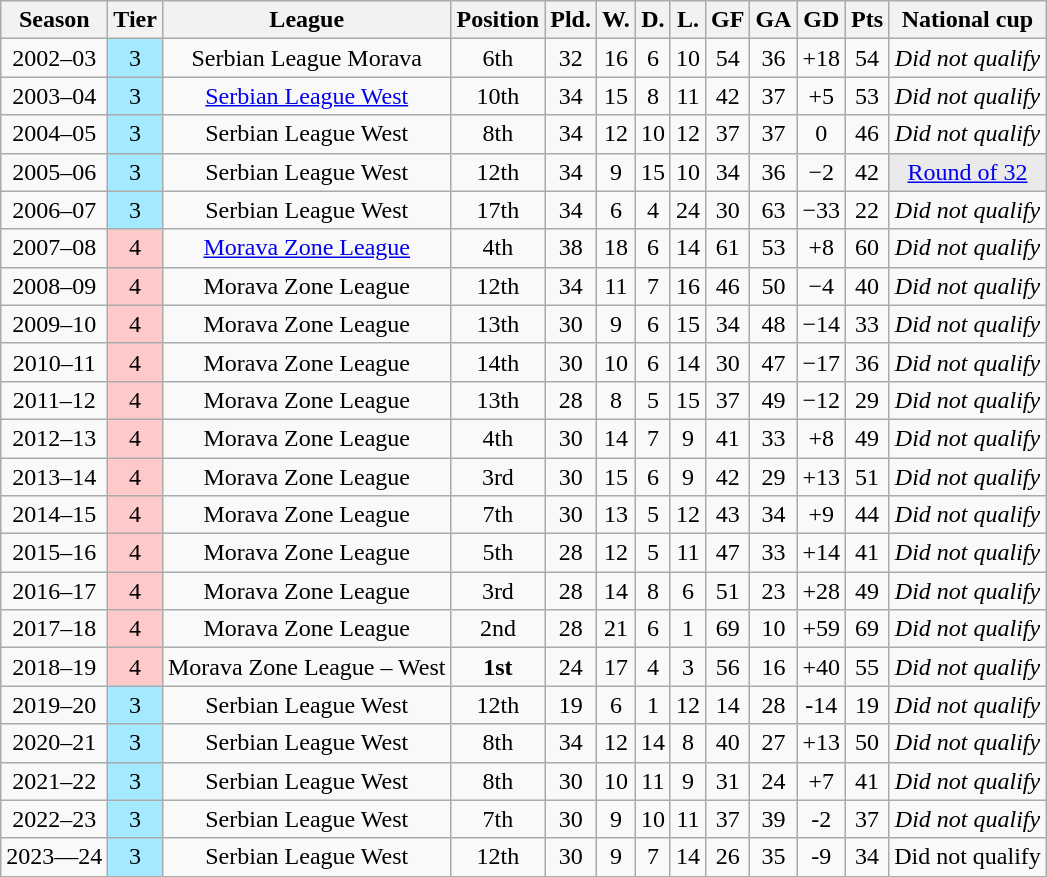<table class="wikitable" style="text-align: center;">
<tr>
<th>Season</th>
<th>Tier</th>
<th>League</th>
<th>Position</th>
<th>Pld.</th>
<th>W.</th>
<th>D.</th>
<th>L.</th>
<th>GF</th>
<th>GA</th>
<th>GD</th>
<th>Pts</th>
<th>National cup</th>
</tr>
<tr>
<td>2002–03</td>
<td style="background:#A3E9FF">3</td>
<td>Serbian League Morava</td>
<td>6th</td>
<td>32</td>
<td>16</td>
<td>6</td>
<td>10</td>
<td>54</td>
<td>36</td>
<td>+18</td>
<td>54</td>
<td><em>Did not qualify</em></td>
</tr>
<tr>
<td>2003–04</td>
<td style="background:#A3E9FF">3</td>
<td><a href='#'>Serbian League West</a></td>
<td>10th</td>
<td>34</td>
<td>15</td>
<td>8</td>
<td>11</td>
<td>42</td>
<td>37</td>
<td>+5</td>
<td>53</td>
<td><em>Did not qualify</em></td>
</tr>
<tr>
<td>2004–05</td>
<td style="background:#A3E9FF">3</td>
<td>Serbian League West</td>
<td>8th</td>
<td>34</td>
<td>12</td>
<td>10</td>
<td>12</td>
<td>37</td>
<td>37</td>
<td>0</td>
<td>46</td>
<td><em>Did not qualify</em></td>
</tr>
<tr>
<td>2005–06</td>
<td style="background:#A3E9FF">3</td>
<td>Serbian League West</td>
<td>12th</td>
<td>34</td>
<td>9</td>
<td>15</td>
<td>10</td>
<td>34</td>
<td>36</td>
<td>−2</td>
<td>42</td>
<td bgcolor="#EAEAEA"><a href='#'>Round of 32</a></td>
</tr>
<tr>
<td>2006–07</td>
<td style="background:#A3E9FF">3</td>
<td>Serbian League West</td>
<td>17th</td>
<td>34</td>
<td>6</td>
<td>4</td>
<td>24</td>
<td>30</td>
<td>63</td>
<td>−33</td>
<td>22</td>
<td><em>Did not qualify</em></td>
</tr>
<tr>
<td>2007–08</td>
<td style="background:#FEC9C9">4</td>
<td><a href='#'>Morava Zone League</a></td>
<td>4th</td>
<td>38</td>
<td>18</td>
<td>6</td>
<td>14</td>
<td>61</td>
<td>53</td>
<td>+8</td>
<td>60</td>
<td><em>Did not qualify</em></td>
</tr>
<tr>
<td>2008–09</td>
<td style="background:#FEC9C9">4</td>
<td>Morava Zone League</td>
<td>12th</td>
<td>34</td>
<td>11</td>
<td>7</td>
<td>16</td>
<td>46</td>
<td>50</td>
<td>−4</td>
<td>40</td>
<td><em>Did not qualify</em></td>
</tr>
<tr>
<td>2009–10</td>
<td style="background:#FEC9C9">4</td>
<td>Morava Zone League</td>
<td>13th</td>
<td>30</td>
<td>9</td>
<td>6</td>
<td>15</td>
<td>34</td>
<td>48</td>
<td>−14</td>
<td>33</td>
<td><em>Did not qualify</em></td>
</tr>
<tr>
<td>2010–11</td>
<td style="background:#FEC9C9">4</td>
<td>Morava Zone League</td>
<td>14th</td>
<td>30</td>
<td>10</td>
<td>6</td>
<td>14</td>
<td>30</td>
<td>47</td>
<td>−17</td>
<td>36</td>
<td><em>Did not qualify</em></td>
</tr>
<tr>
<td>2011–12</td>
<td style="background:#FEC9C9">4</td>
<td>Morava Zone League</td>
<td>13th</td>
<td>28</td>
<td>8</td>
<td>5</td>
<td>15</td>
<td>37</td>
<td>49</td>
<td>−12</td>
<td>29</td>
<td><em>Did not qualify</em></td>
</tr>
<tr>
<td>2012–13</td>
<td style="background:#FEC9C9">4</td>
<td>Morava Zone League</td>
<td>4th</td>
<td>30</td>
<td>14</td>
<td>7</td>
<td>9</td>
<td>41</td>
<td>33</td>
<td>+8</td>
<td>49</td>
<td><em>Did not qualify</em></td>
</tr>
<tr>
<td>2013–14</td>
<td style="background:#FEC9C9">4</td>
<td>Morava Zone League</td>
<td>3rd</td>
<td>30</td>
<td>15</td>
<td>6</td>
<td>9</td>
<td>42</td>
<td>29</td>
<td>+13</td>
<td>51</td>
<td><em>Did not qualify</em></td>
</tr>
<tr>
<td>2014–15</td>
<td style="background:#FEC9C9">4</td>
<td>Morava Zone League</td>
<td>7th</td>
<td>30</td>
<td>13</td>
<td>5</td>
<td>12</td>
<td>43</td>
<td>34</td>
<td>+9</td>
<td>44</td>
<td><em>Did not qualify</em></td>
</tr>
<tr>
<td>2015–16</td>
<td style="background:#FEC9C9">4</td>
<td>Morava Zone League</td>
<td>5th</td>
<td>28</td>
<td>12</td>
<td>5</td>
<td>11</td>
<td>47</td>
<td>33</td>
<td>+14</td>
<td>41</td>
<td><em>Did not qualify</em></td>
</tr>
<tr>
<td>2016–17</td>
<td style="background:#FEC9C9">4</td>
<td>Morava Zone League</td>
<td>3rd</td>
<td>28</td>
<td>14</td>
<td>8</td>
<td>6</td>
<td>51</td>
<td>23</td>
<td>+28</td>
<td>49</td>
<td><em>Did not qualify</em></td>
</tr>
<tr>
<td>2017–18</td>
<td style="background:#FEC9C9">4</td>
<td>Morava Zone League</td>
<td>2nd</td>
<td>28</td>
<td>21</td>
<td>6</td>
<td>1</td>
<td>69</td>
<td>10</td>
<td>+59</td>
<td>69</td>
<td><em>Did not qualify</em></td>
</tr>
<tr>
<td>2018–19</td>
<td style="background:#FEC9C9">4</td>
<td>Morava Zone League – West</td>
<td><strong>1st</strong></td>
<td>24</td>
<td>17</td>
<td>4</td>
<td>3</td>
<td>56</td>
<td>16</td>
<td>+40</td>
<td>55</td>
<td><em>Did not qualify</em></td>
</tr>
<tr>
<td>2019–20</td>
<td style="background:#A3E9FF">3</td>
<td>Serbian League West</td>
<td>12th</td>
<td>19</td>
<td>6</td>
<td>1</td>
<td>12</td>
<td>14</td>
<td>28</td>
<td>-14</td>
<td>19</td>
<td><em>Did not qualify</em></td>
</tr>
<tr>
<td>2020–21</td>
<td style="background:#A3E9FF">3</td>
<td>Serbian League West</td>
<td>8th</td>
<td>34</td>
<td>12</td>
<td>14</td>
<td>8</td>
<td>40</td>
<td>27</td>
<td>+13</td>
<td>50</td>
<td><em>Did not qualify</em></td>
</tr>
<tr>
<td>2021–22</td>
<td style="background:#A3E9FF">3</td>
<td>Serbian League West</td>
<td>8th</td>
<td>30</td>
<td>10</td>
<td>11</td>
<td>9</td>
<td>31</td>
<td>24</td>
<td>+7</td>
<td>41</td>
<td><em>Did not qualify</em></td>
</tr>
<tr>
<td>2022–23</td>
<td style="background:#A3E9FF">3</td>
<td>Serbian League West</td>
<td>7th</td>
<td>30</td>
<td>9</td>
<td>10</td>
<td>11</td>
<td>37</td>
<td>39</td>
<td>-2</td>
<td>37</td>
<td><em>Did not qualify</em></td>
</tr>
<tr>
<td>2023—24</td>
<td style="background:#A3E9FF">3</td>
<td>Serbian League West</td>
<td>12th</td>
<td>30</td>
<td>9</td>
<td>7</td>
<td>14</td>
<td>26</td>
<td>35</td>
<td>-9</td>
<td>34</td>
<td>Did not qualify</td>
</tr>
</table>
